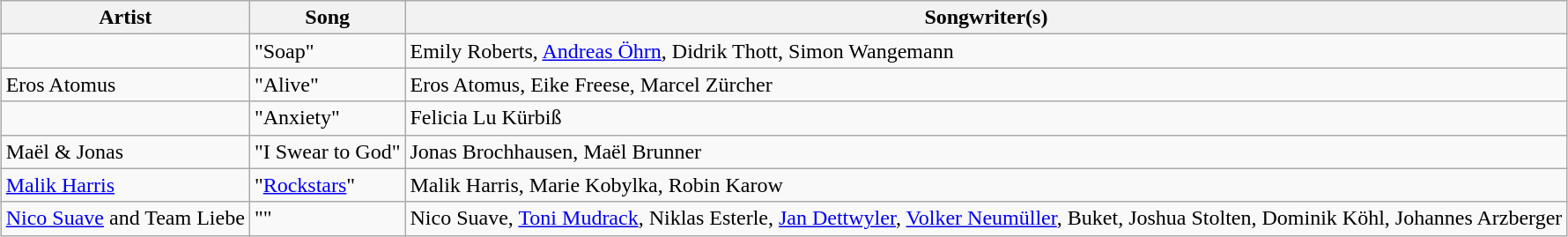<table class="sortable wikitable" style="margin: 1em auto 1em auto;">
<tr>
<th>Artist</th>
<th>Song</th>
<th class="unsortable">Songwriter(s)</th>
</tr>
<tr>
<td align="left"></td>
<td align="left">"Soap"</td>
<td align="left">Emily Roberts, <a href='#'>Andreas Öhrn</a>, Didrik Thott, Simon Wangemann</td>
</tr>
<tr>
<td align="left">Eros Atomus</td>
<td align="left">"Alive"</td>
<td align="left">Eros Atomus, Eike Freese, Marcel Zürcher</td>
</tr>
<tr>
<td align="left"></td>
<td align="left">"Anxiety"</td>
<td align="left">Felicia Lu Kürbiß</td>
</tr>
<tr>
<td align="left">Maël & Jonas</td>
<td align="left">"I Swear to God"</td>
<td align="left">Jonas Brochhausen, Maël Brunner</td>
</tr>
<tr>
<td align="left"><a href='#'>Malik Harris</a></td>
<td align="left">"<a href='#'>Rockstars</a>"</td>
<td align="left">Malik Harris, Marie Kobylka, Robin Karow</td>
</tr>
<tr>
<td align="left"><a href='#'>Nico Suave</a> and Team Liebe</td>
<td align="left">""</td>
<td align="left">Nico Suave, <a href='#'>Toni Mudrack</a>, Niklas Esterle, <a href='#'>Jan Dettwyler</a>, <a href='#'>Volker Neumüller</a>, Buket, Joshua Stolten, Dominik Köhl, Johannes Arzberger</td>
</tr>
</table>
